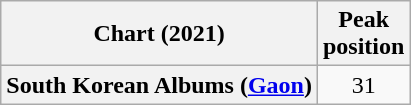<table class="wikitable plainrowheaders" style="text-align:center;">
<tr>
<th scope="col">Chart (2021)</th>
<th scope="col">Peak<br>position</th>
</tr>
<tr>
<th scope="row">South Korean Albums (<a href='#'>Gaon</a>)</th>
<td>31</td>
</tr>
</table>
